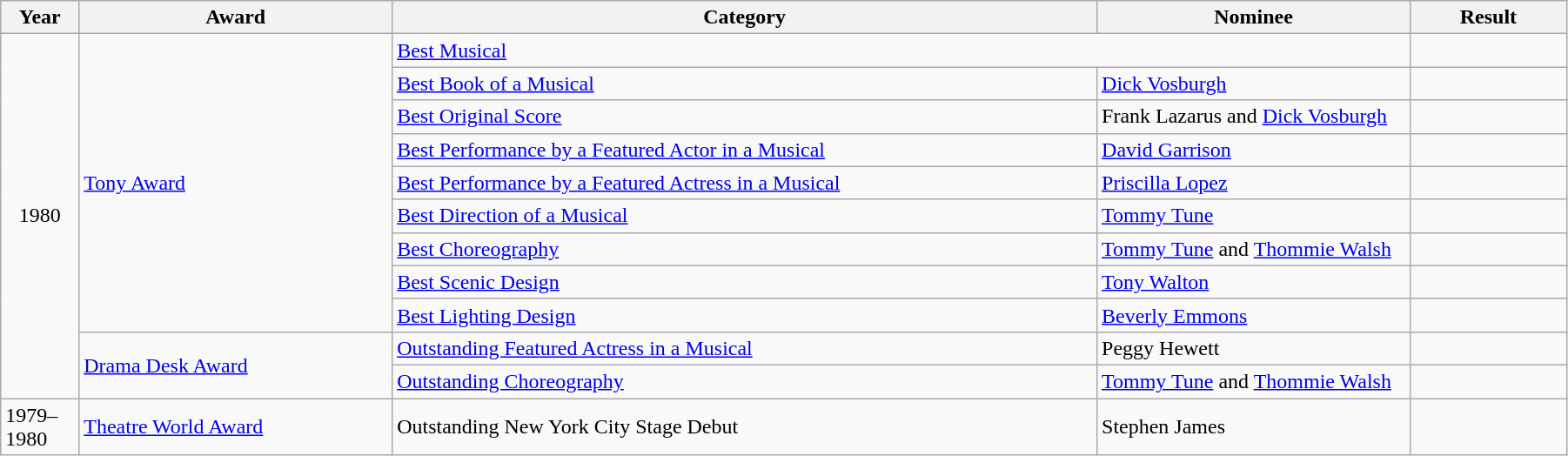<table class="wikitable" width="95%">
<tr>
<th width="5%">Year</th>
<th width="20%">Award</th>
<th width="45%">Category</th>
<th width="20%">Nominee</th>
<th width="10%">Result</th>
</tr>
<tr>
<td rowspan="11" align="center">1980</td>
<td rowspan="9"><a href='#'>Tony Award</a></td>
<td colspan="2"><a href='#'>Best Musical</a></td>
<td></td>
</tr>
<tr>
<td><a href='#'>Best Book of a Musical</a></td>
<td><a href='#'>Dick Vosburgh</a></td>
<td></td>
</tr>
<tr>
<td><a href='#'>Best Original Score</a></td>
<td>Frank Lazarus and <a href='#'>Dick Vosburgh</a></td>
<td></td>
</tr>
<tr>
<td><a href='#'>Best Performance by a Featured Actor in a Musical</a></td>
<td><a href='#'>David Garrison</a></td>
<td></td>
</tr>
<tr>
<td><a href='#'>Best Performance by a Featured Actress in a Musical</a></td>
<td><a href='#'>Priscilla Lopez</a></td>
<td></td>
</tr>
<tr>
<td><a href='#'>Best Direction of a Musical</a></td>
<td><a href='#'>Tommy Tune</a></td>
<td></td>
</tr>
<tr>
<td><a href='#'>Best Choreography</a></td>
<td><a href='#'>Tommy Tune</a> and <a href='#'>Thommie Walsh</a></td>
<td></td>
</tr>
<tr>
<td><a href='#'>Best Scenic Design</a></td>
<td><a href='#'>Tony Walton</a></td>
<td></td>
</tr>
<tr>
<td><a href='#'>Best Lighting Design</a></td>
<td><a href='#'>Beverly Emmons</a></td>
<td></td>
</tr>
<tr>
<td rowspan="2"><a href='#'>Drama Desk Award</a></td>
<td><a href='#'>Outstanding Featured Actress in a Musical</a></td>
<td>Peggy Hewett</td>
<td></td>
</tr>
<tr>
<td><a href='#'>Outstanding Choreography</a></td>
<td><a href='#'>Tommy Tune</a> and <a href='#'>Thommie Walsh</a></td>
<td></td>
</tr>
<tr>
<td>1979–1980</td>
<td><a href='#'>Theatre World Award</a></td>
<td>Outstanding New York City Stage Debut</td>
<td>Stephen James</td>
<td></td>
</tr>
</table>
